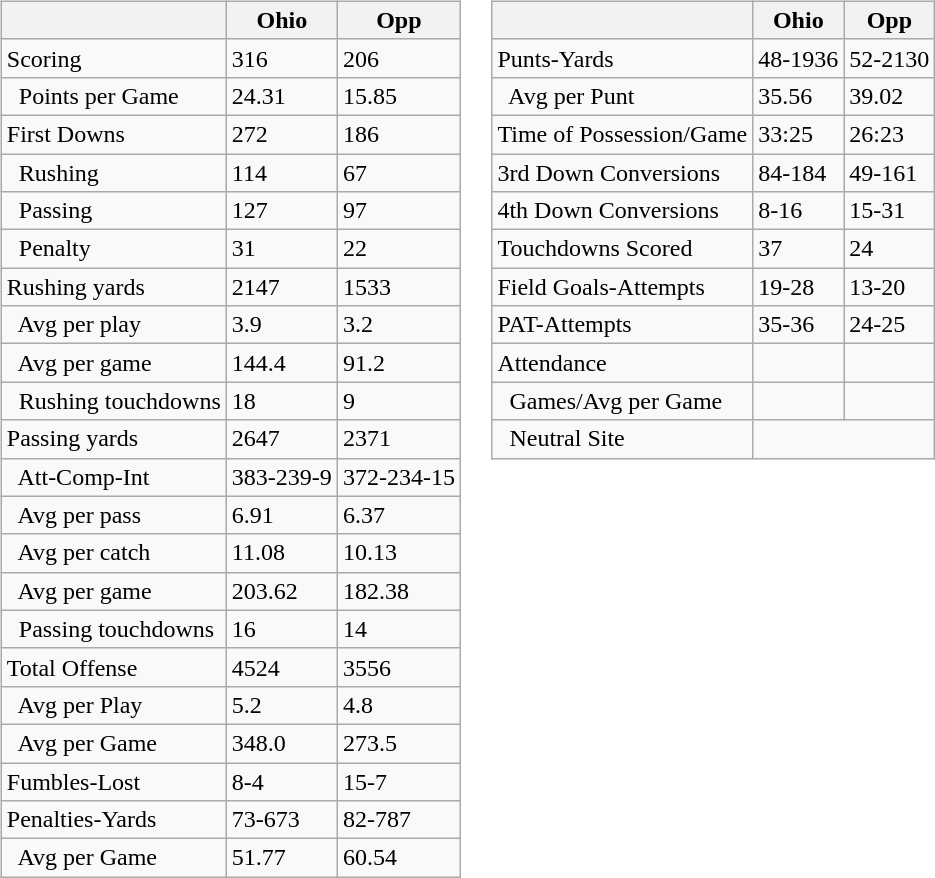<table>
<tr>
<td valign="top"><br><table class="wikitable" style="white-space:nowrap;">
<tr>
<th></th>
<th>Ohio</th>
<th>Opp</th>
</tr>
<tr>
<td>Scoring</td>
<td>316</td>
<td>206</td>
</tr>
<tr>
<td>  Points per Game</td>
<td>24.31</td>
<td>15.85</td>
</tr>
<tr>
<td>First Downs</td>
<td>272</td>
<td>186</td>
</tr>
<tr>
<td>  Rushing</td>
<td>114</td>
<td>67</td>
</tr>
<tr>
<td>  Passing</td>
<td>127</td>
<td>97</td>
</tr>
<tr>
<td>  Penalty</td>
<td>31</td>
<td>22</td>
</tr>
<tr>
<td>Rushing yards</td>
<td>2147</td>
<td>1533</td>
</tr>
<tr>
<td>  Avg per play</td>
<td>3.9</td>
<td>3.2</td>
</tr>
<tr 0>
<td>  Avg per game</td>
<td>144.4</td>
<td>91.2</td>
</tr>
<tr>
<td>  Rushing touchdowns</td>
<td>18</td>
<td>9</td>
</tr>
<tr>
<td>Passing yards</td>
<td>2647</td>
<td>2371</td>
</tr>
<tr>
<td>  Att-Comp-Int</td>
<td>383-239-9</td>
<td>372-234-15</td>
</tr>
<tr>
<td>  Avg per pass</td>
<td>6.91</td>
<td>6.37</td>
</tr>
<tr>
<td>  Avg per catch</td>
<td>11.08</td>
<td>10.13</td>
</tr>
<tr>
<td>  Avg per game</td>
<td>203.62</td>
<td>182.38</td>
</tr>
<tr>
<td>  Passing touchdowns</td>
<td>16</td>
<td>14</td>
</tr>
<tr>
<td>Total Offense</td>
<td>4524</td>
<td>3556</td>
</tr>
<tr>
<td>  Avg per Play</td>
<td>5.2</td>
<td>4.8</td>
</tr>
<tr>
<td>  Avg per Game</td>
<td>348.0</td>
<td>273.5</td>
</tr>
<tr>
<td>Fumbles-Lost</td>
<td>8-4</td>
<td>15-7</td>
</tr>
<tr>
<td>Penalties-Yards</td>
<td>73-673</td>
<td>82-787</td>
</tr>
<tr>
<td>  Avg per Game</td>
<td>51.77</td>
<td>60.54</td>
</tr>
</table>
</td>
<td valign="top"><br><table class="wikitable" style="white-space:nowrap;">
<tr>
<th></th>
<th>Ohio</th>
<th>Opp</th>
</tr>
<tr>
<td>Punts-Yards</td>
<td>48-1936</td>
<td>52-2130</td>
</tr>
<tr>
<td>  Avg per Punt</td>
<td>35.56</td>
<td>39.02</td>
</tr>
<tr>
<td>Time of Possession/Game</td>
<td>33:25</td>
<td>26:23</td>
</tr>
<tr>
<td>3rd Down Conversions</td>
<td>84-184</td>
<td>49-161</td>
</tr>
<tr>
<td>4th Down Conversions</td>
<td>8-16</td>
<td>15-31</td>
</tr>
<tr>
<td>Touchdowns Scored</td>
<td>37</td>
<td>24</td>
</tr>
<tr>
<td>Field Goals-Attempts</td>
<td>19-28</td>
<td>13-20</td>
</tr>
<tr>
<td>PAT-Attempts</td>
<td>35-36</td>
<td>24-25</td>
</tr>
<tr>
<td>Attendance</td>
<td></td>
<td></td>
</tr>
<tr>
<td>  Games/Avg per Game</td>
<td></td>
<td></td>
</tr>
<tr>
<td>  Neutral Site</td>
<td colspan="2" align="center"></td>
</tr>
</table>
</td>
</tr>
</table>
